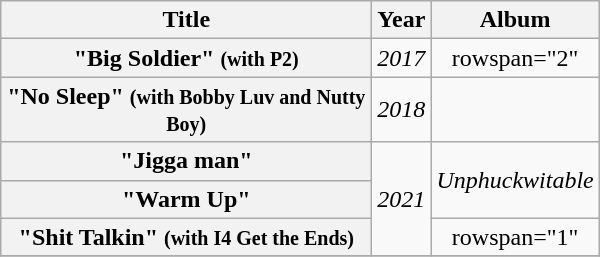<table class="wikitable plainrowheaders" style="text-align:center;">
<tr>
<th scope="col" style="width:15em;">Title</th>
<th scope="col">Year</th>
<th scope="col">Album</th>
</tr>
<tr>
<th scope="row">"Big Soldier" <small>(with P2)</small></th>
<td rowspan="1"><em>2017</em></td>
<td>rowspan="2" </td>
</tr>
<tr>
<th scope="row">"No Sleep" <small>(with Bobby Luv and Nutty Boy)</small></th>
<td rowspan="1"><em>2018</em></td>
</tr>
<tr>
<th scope="row">"Jigga man"</th>
<td rowspan="3"><em>2021</em></td>
<td rowspan="2"><em>Unphuckwitable</em></td>
</tr>
<tr>
<th scope="row">"Warm Up"</th>
</tr>
<tr>
<th scope="row">"Shit Talkin" <small>(with I4 Get the Ends)</small></th>
<td>rowspan="1" </td>
</tr>
<tr>
</tr>
</table>
